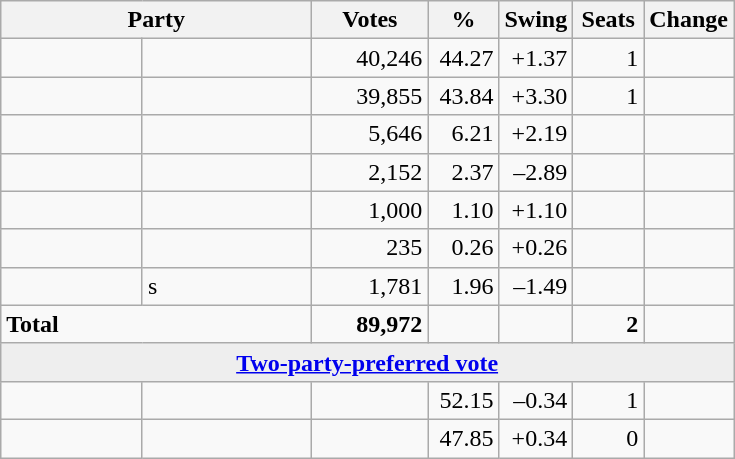<table class="wikitable">
<tr>
<th style="width:200px" colspan=2><strong>Party</strong></th>
<th style="width:70px; text-align:center;"><strong>Votes</strong></th>
<th style="width:40px; text-align:center;"><strong>%</strong></th>
<th style="width:40px; text-align:center;"><strong>Swing</strong></th>
<th style="width:40px; text-align:center;"><strong>Seats</strong></th>
<th style="width:40px; text-align:center;"><strong>Change</strong></th>
</tr>
<tr>
<td> </td>
<td></td>
<td align=right>40,246</td>
<td align=right>44.27</td>
<td align=right>+1.37</td>
<td align=right>1</td>
<td align=right></td>
</tr>
<tr>
<td> </td>
<td></td>
<td align=right>39,855</td>
<td align=right>43.84</td>
<td align=right>+3.30</td>
<td align=right>1</td>
<td align=right></td>
</tr>
<tr>
<td> </td>
<td></td>
<td align=right>5,646</td>
<td align=right>6.21</td>
<td align=right>+2.19</td>
<td align=right></td>
<td align=right></td>
</tr>
<tr>
<td> </td>
<td></td>
<td align=right>2,152</td>
<td align=right>2.37</td>
<td align=right>–2.89</td>
<td align=right></td>
<td align=right></td>
</tr>
<tr>
<td> </td>
<td></td>
<td align=right>1,000</td>
<td align=right>1.10</td>
<td align=right>+1.10</td>
<td align=right></td>
<td align=right></td>
</tr>
<tr>
<td> </td>
<td></td>
<td align=right>235</td>
<td align=right>0.26</td>
<td align=right>+0.26</td>
<td align=right></td>
<td align=right></td>
</tr>
<tr>
<td> </td>
<td>s</td>
<td align=right>1,781</td>
<td align=right>1.96</td>
<td align=right>–1.49</td>
<td align=right></td>
<td align=right></td>
</tr>
<tr>
<td colspan="2" align="left"><strong>Total</strong></td>
<td align=right><strong>89,972</strong></td>
<td align=right></td>
<td align=right></td>
<td align=right><strong>2</strong></td>
<td align=right></td>
</tr>
<tr>
<td colspan="7" style="text-align:center; background:#eee;"><strong><a href='#'>Two-party-preferred vote</a></strong></td>
</tr>
<tr>
<td> </td>
<td></td>
<td align=center></td>
<td align=right>52.15</td>
<td align=right>–0.34</td>
<td align=right>1</td>
<td align=right></td>
</tr>
<tr>
<td> </td>
<td></td>
<td align=right> </td>
<td align=right>47.85</td>
<td align=right>+0.34</td>
<td align=right>0</td>
<td align=right></td>
</tr>
</table>
